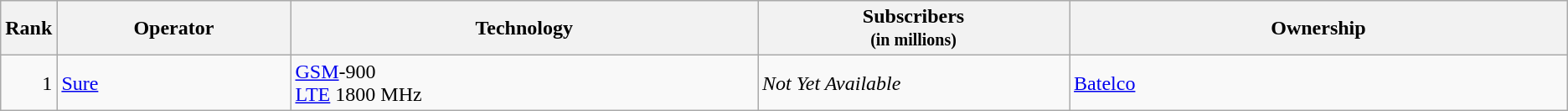<table class="wikitable">
<tr>
<th style="width:3%;">Rank</th>
<th style="width:15%;">Operator</th>
<th style="width:30%;">Technology</th>
<th style="width:20%;">Subscribers<br><small>(in millions)</small></th>
<th style="width:32%;">Ownership</th>
</tr>
<tr>
<td align="right">1</td>
<td><a href='#'>Sure</a></td>
<td><a href='#'>GSM</a>-900<br><a href='#'>LTE</a> 1800 MHz</td>
<td><em>Not Yet Available</em></td>
<td><a href='#'>Batelco</a></td>
</tr>
</table>
